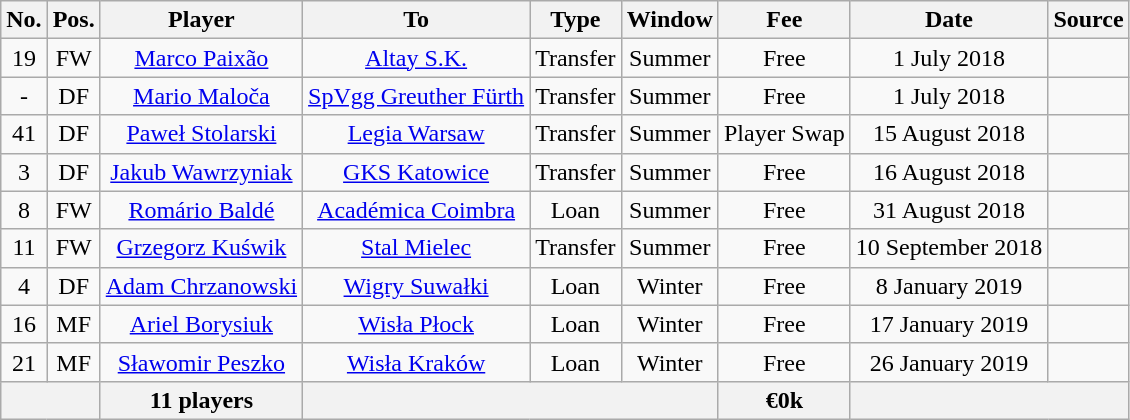<table class="wikitable" style="text-align: center">
<tr>
<th>No.</th>
<th>Pos.</th>
<th>Player</th>
<th>To</th>
<th>Type</th>
<th>Window</th>
<th>Fee</th>
<th>Date</th>
<th>Source</th>
</tr>
<tr>
<td>19</td>
<td>FW</td>
<td><a href='#'>Marco Paixão</a></td>
<td><a href='#'>Altay S.K.</a></td>
<td>Transfer</td>
<td>Summer</td>
<td>Free</td>
<td>1 July 2018</td>
<td></td>
</tr>
<tr>
<td>-</td>
<td>DF</td>
<td><a href='#'>Mario Maloča</a></td>
<td><a href='#'>SpVgg Greuther Fürth</a></td>
<td>Transfer</td>
<td>Summer</td>
<td>Free</td>
<td>1 July 2018</td>
<td></td>
</tr>
<tr>
<td>41</td>
<td>DF</td>
<td><a href='#'>Paweł Stolarski</a></td>
<td><a href='#'>Legia Warsaw</a></td>
<td>Transfer</td>
<td>Summer</td>
<td>Player Swap</td>
<td>15 August 2018</td>
<td></td>
</tr>
<tr>
<td>3</td>
<td>DF</td>
<td><a href='#'>Jakub Wawrzyniak</a></td>
<td><a href='#'>GKS Katowice</a></td>
<td>Transfer</td>
<td>Summer</td>
<td>Free</td>
<td>16 August 2018</td>
<td></td>
</tr>
<tr>
<td>8</td>
<td>FW</td>
<td><a href='#'>Romário Baldé</a></td>
<td><a href='#'>Académica Coimbra</a></td>
<td>Loan</td>
<td>Summer</td>
<td>Free</td>
<td>31 August 2018</td>
<td></td>
</tr>
<tr>
<td>11</td>
<td>FW</td>
<td><a href='#'>Grzegorz Kuświk</a></td>
<td><a href='#'>Stal Mielec</a></td>
<td>Transfer</td>
<td>Summer</td>
<td>Free</td>
<td>10 September 2018</td>
<td></td>
</tr>
<tr>
<td>4</td>
<td>DF</td>
<td><a href='#'>Adam Chrzanowski</a></td>
<td><a href='#'>Wigry Suwałki</a></td>
<td>Loan</td>
<td>Winter</td>
<td>Free</td>
<td>8 January 2019</td>
<td></td>
</tr>
<tr>
<td>16</td>
<td>MF</td>
<td><a href='#'>Ariel Borysiuk</a></td>
<td><a href='#'>Wisła Płock</a></td>
<td>Loan</td>
<td>Winter</td>
<td>Free</td>
<td>17 January 2019</td>
<td></td>
</tr>
<tr>
<td>21</td>
<td>MF</td>
<td><a href='#'>Sławomir Peszko</a></td>
<td><a href='#'>Wisła Kraków</a></td>
<td>Loan</td>
<td>Winter</td>
<td>Free</td>
<td>26 January 2019</td>
<td></td>
</tr>
<tr>
<th colspan=2></th>
<th>11 players</th>
<th colspan=3></th>
<th>€0k</th>
<th colspan=2></th>
</tr>
</table>
